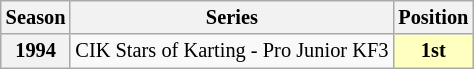<table class="wikitable" style="font-size: 85%; text-align:center">
<tr>
<th>Season</th>
<th>Series</th>
<th>Position</th>
</tr>
<tr>
<th>1994</th>
<td align="left">CIK Stars of Karting - Pro Junior KF3</td>
<td style="background:#ffffbf;"><strong>1st</strong></td>
</tr>
</table>
